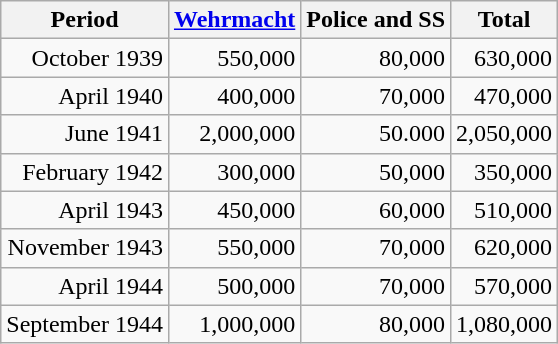<table class="wikitable" style="text-align:right;">
<tr>
<th>Period</th>
<th><a href='#'>Wehrmacht</a></th>
<th>Police and SS<br></th>
<th>Total</th>
</tr>
<tr>
<td>October 1939</td>
<td>550,000</td>
<td>80,000</td>
<td>630,000</td>
</tr>
<tr>
<td>April 1940</td>
<td>400,000</td>
<td>70,000</td>
<td>470,000</td>
</tr>
<tr>
<td>June 1941</td>
<td>2,000,000<br></td>
<td>50.000</td>
<td>2,050,000</td>
</tr>
<tr>
<td>February 1942</td>
<td>300,000</td>
<td>50,000</td>
<td>350,000</td>
</tr>
<tr>
<td>April 1943</td>
<td>450,000</td>
<td>60,000</td>
<td>510,000</td>
</tr>
<tr>
<td>November 1943</td>
<td>550,000</td>
<td>70,000</td>
<td>620,000</td>
</tr>
<tr>
<td>April 1944</td>
<td>500,000</td>
<td>70,000</td>
<td>570,000</td>
</tr>
<tr>
<td>September 1944</td>
<td>1,000,000</td>
<td>80,000</td>
<td>1,080,000</td>
</tr>
</table>
